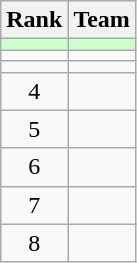<table class="wikitable">
<tr>
<th>Rank</th>
<th>Team</th>
</tr>
<tr bgcolor=ccffcc>
<td align=center></td>
<td></td>
</tr>
<tr>
<td align=center></td>
<td></td>
</tr>
<tr>
<td align=center></td>
<td></td>
</tr>
<tr>
<td align=center>4</td>
<td></td>
</tr>
<tr>
<td align=center>5</td>
<td></td>
</tr>
<tr>
<td align=center>6</td>
<td></td>
</tr>
<tr>
<td align=center>7</td>
<td></td>
</tr>
<tr>
<td align=center>8</td>
<td></td>
</tr>
</table>
